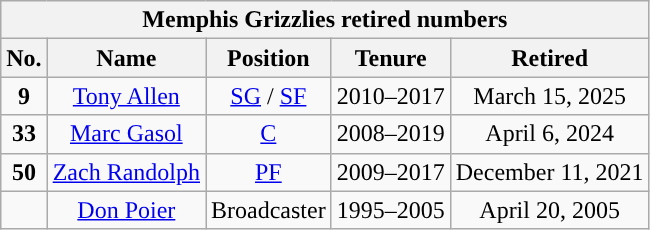<table class="wikitable" style="text-align:center">
<tr>
<th colspan="5">Memphis Grizzlies retired numbers</th>
</tr>
<tr>
<th>No.</th>
<th>Name</th>
<th>Position</th>
<th>Tenure</th>
<th>Retired</th>
</tr>
<tr>
<td><strong>9</strong></td>
<td><a href='#'>Tony Allen</a></td>
<td><a href='#'>SG</a> / <a href='#'>SF</a></td>
<td>2010–2017</td>
<td>March 15, 2025</td>
</tr>
<tr>
<td><strong>33</strong></td>
<td><a href='#'>Marc Gasol</a></td>
<td><a href='#'>C</a></td>
<td>2008–2019</td>
<td>April 6, 2024</td>
</tr>
<tr>
<td><strong>50</strong></td>
<td><a href='#'>Zach Randolph</a></td>
<td><a href='#'>PF</a></td>
<td>2009–2017</td>
<td>December 11, 2021</td>
</tr>
<tr>
<td></td>
<td><a href='#'>Don Poier</a></td>
<td>Broadcaster</td>
<td>1995–2005</td>
<td>April 20, 2005</td>
</tr>
</table>
